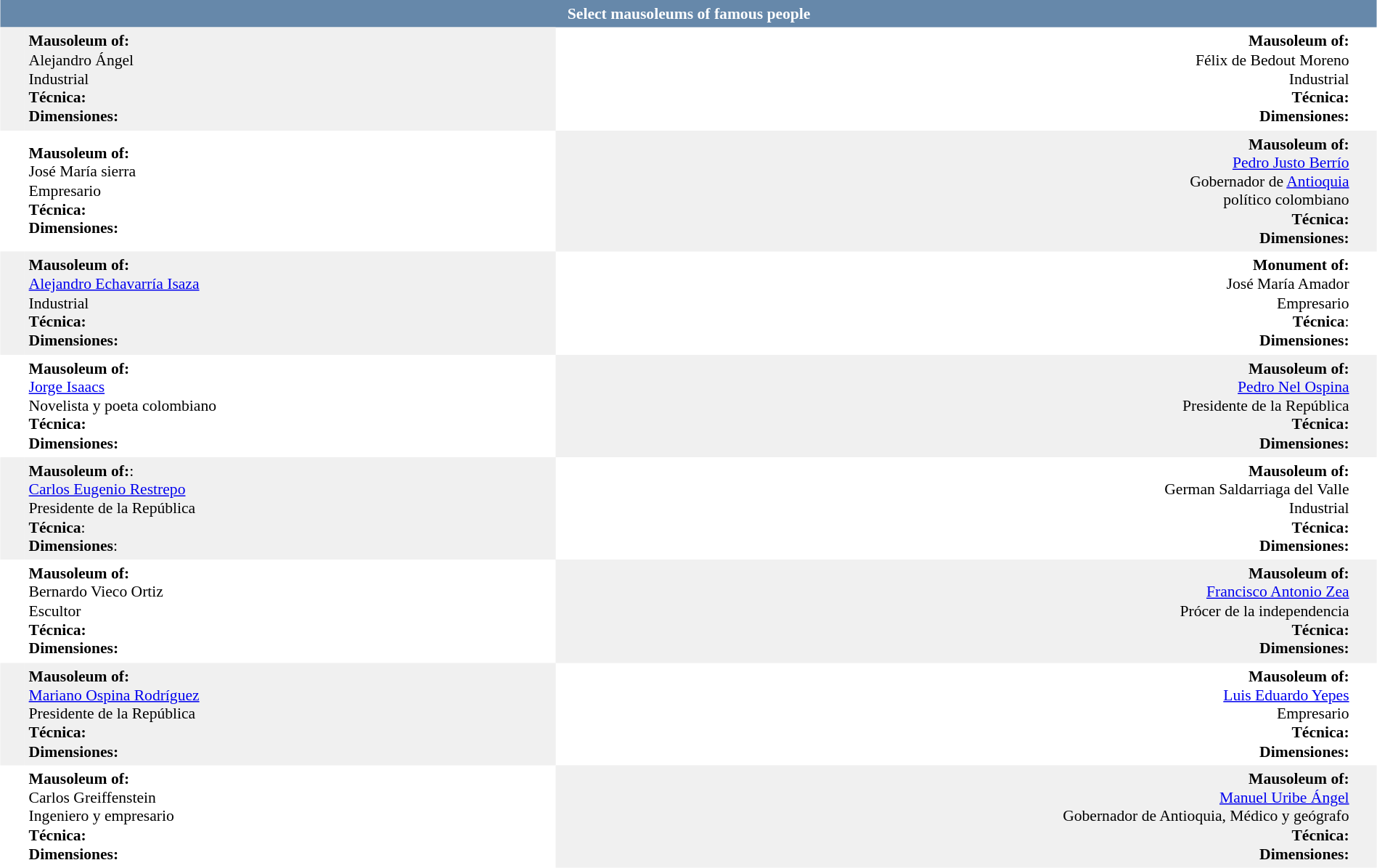<table class="toccolours" align="Center" cellpadding="4" cellspacing="0" style="width:250px; font-size:90%; width:100%;text-align:center; line-height:120%;float:center; clear:right; margin:1em 0.1em 0.5em;">
<tr>
<th colspan= "4" style="background: #6688AA; color: white;">Select mausoleums of famous people</th>
</tr>
<tr>
<td style="background: #F0F0F0;"></td>
<td align=left style="background: #F0F0F0;"><strong>Mausoleum of:</strong><br>Alejandro Ángel<br>Industrial<br><strong>Técnica:</strong><br><strong>Dimensiones:</strong></td>
<td align=right><strong>Mausoleum of:</strong><br>Félix de Bedout Moreno<br>Industrial<br><strong>Técnica:</strong><br><strong>Dimensiones:</strong></td>
<td align=center></td>
</tr>
<tr>
<td></td>
<td align=left><strong>Mausoleum of:</strong><br>José María sierra<br>Empresario<br><strong>Técnica:</strong><br><strong>Dimensiones:</strong></td>
<td align=right style="background: #F0F0F0;"><strong>Mausoleum of:</strong><br><a href='#'>Pedro Justo Berrío</a><br>Gobernador de <a href='#'>Antioquia</a><br>político colombiano<br><strong>Técnica:</strong><br><strong>Dimensiones:</strong></td>
<td align=center style="background: #F0F0F0;"></td>
</tr>
<tr>
<td align=center style="background: #F0F0F0;"></td>
<td align=left style="background: #F0F0F0;"><strong>Mausoleum of:</strong><br><a href='#'>Alejandro Echavarría Isaza</a><br>Industrial<br><strong>Técnica:</strong><br><strong>Dimensiones:</strong></td>
<td align=right><strong>Monument of:</strong><br>José María Amador<br>Empresario<br><strong>Técnica</strong>:<br><strong>Dimensiones:</strong></td>
<td align=center></td>
</tr>
<tr>
<td align=center></td>
<td align=left><strong>Mausoleum of:</strong><br><a href='#'>Jorge Isaacs</a><br>Novelista y poeta colombiano<br><strong>Técnica:</strong><br><strong>Dimensiones:</strong></td>
<td align=right style="background: #F0F0F0;"><strong>Mausoleum of:</strong><br><a href='#'>Pedro Nel Ospina</a><br>Presidente de la República<br><strong>Técnica:</strong><br><strong>Dimensiones:</strong></td>
<td align=center style="background: #F0F0F0;"></td>
</tr>
<tr>
<td align=center style="background: #F0F0F0;"></td>
<td align=left style="background: #F0F0F0;"><strong>Mausoleum of:</strong>:<br><a href='#'>Carlos Eugenio Restrepo</a><br>Presidente de la República<br><strong>Técnica</strong>:<br><strong>Dimensiones</strong>:</td>
<td align=right><strong>Mausoleum of:</strong><br>German Saldarriaga del Valle<br>Industrial<br><strong>Técnica:</strong><br><strong>Dimensiones:</strong></td>
<td></td>
</tr>
<tr>
<td></td>
<td align=left><strong>Mausoleum of:</strong><br>Bernardo Vieco Ortiz<br>Escultor<br><strong>Técnica:</strong><br><strong>Dimensiones:</strong></td>
<td align=right style="background: #F0F0F0;"><strong>Mausoleum of:</strong><br><a href='#'>Francisco Antonio Zea</a><br>Prócer de la independencia<br><strong>Técnica:</strong><br><strong>Dimensiones:</strong></td>
<td align=center style="background: #F0F0F0;"></td>
</tr>
<tr>
<td align=center style="background: #F0F0F0;"></td>
<td align=left style="background: #F0F0F0;"><strong>Mausoleum of:</strong><br><a href='#'>Mariano Ospina Rodríguez</a><br>Presidente de la República<br><strong>Técnica:</strong><br><strong>Dimensiones:</strong></td>
<td align=right><strong>Mausoleum of:</strong><br><a href='#'>Luis Eduardo Yepes</a><br>Empresario<br><strong>Técnica:</strong><br><strong>Dimensiones:</strong></td>
<td></td>
</tr>
<tr>
<td></td>
<td align=left><strong>Mausoleum of:</strong><br>Carlos Greiffenstein<br>Ingeniero y empresario<br><strong>Técnica:</strong><br><strong>Dimensiones:</strong></td>
<td align=right style="background: #F0F0F0;"><strong>Mausoleum of:</strong><br><a href='#'>Manuel Uribe Ángel</a><br>Gobernador de Antioquia, Médico y geógrafo<br><strong>Técnica:</strong><br><strong>Dimensiones:</strong></td>
<td align=center style="background: #F0F0F0;"></td>
</tr>
<tr>
</tr>
</table>
